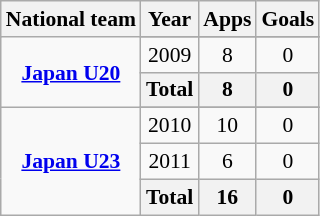<table class="wikitable" style="font-size:90%; text-align:center;">
<tr>
<th>National team</th>
<th>Year</th>
<th>Apps</th>
<th>Goals</th>
</tr>
<tr>
<td rowspan="3"><strong><a href='#'>Japan U20</a></strong></td>
</tr>
<tr>
<td>2009</td>
<td>8</td>
<td>0</td>
</tr>
<tr>
<th colspan=1>Total</th>
<th>8</th>
<th>0</th>
</tr>
<tr>
<td rowspan="4"><strong><a href='#'>Japan U23</a></strong></td>
</tr>
<tr>
<td>2010</td>
<td>10</td>
<td>0</td>
</tr>
<tr>
<td>2011</td>
<td>6</td>
<td>0</td>
</tr>
<tr>
<th colspan=1>Total</th>
<th>16</th>
<th>0</th>
</tr>
</table>
